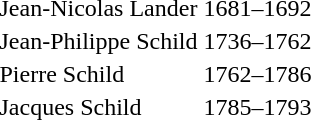<table>
<tr>
<td>Jean-Nicolas Lander</td>
<td>1681–1692</td>
</tr>
<tr>
<td>Jean-Philippe Schild</td>
<td>1736–1762</td>
</tr>
<tr>
<td>Pierre Schild</td>
<td>1762–1786</td>
</tr>
<tr>
<td>Jacques Schild</td>
<td>1785–1793</td>
</tr>
</table>
